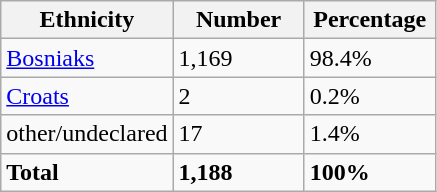<table class="wikitable">
<tr>
<th width="100px">Ethnicity</th>
<th width="80px">Number</th>
<th width="80px">Percentage</th>
</tr>
<tr>
<td><a href='#'>Bosniaks</a></td>
<td>1,169</td>
<td>98.4%</td>
</tr>
<tr>
<td><a href='#'>Croats</a></td>
<td>2</td>
<td>0.2%</td>
</tr>
<tr>
<td>other/undeclared</td>
<td>17</td>
<td>1.4%</td>
</tr>
<tr>
<td><strong>Total</strong></td>
<td><strong>1,188</strong></td>
<td><strong>100%</strong></td>
</tr>
</table>
